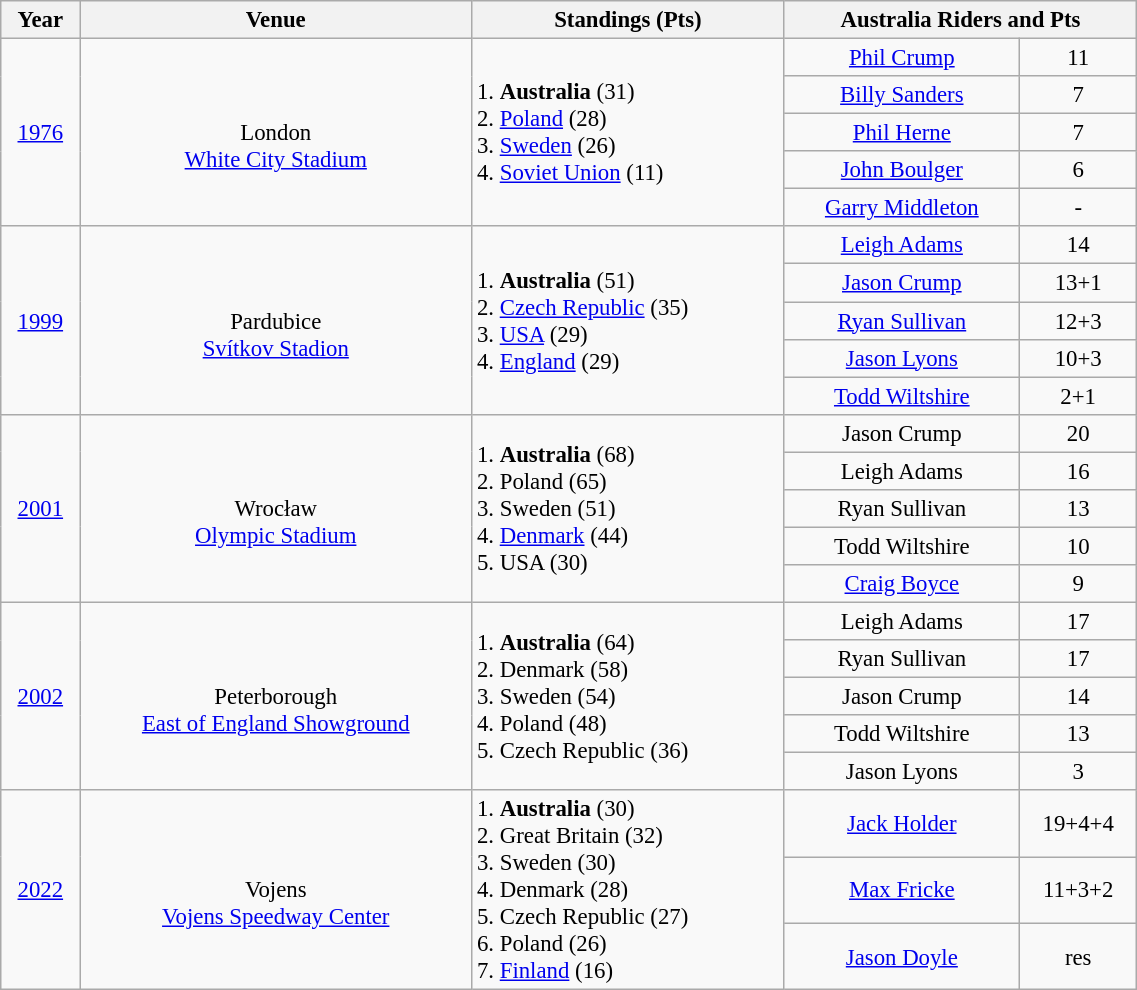<table class="wikitable"   style="font-size: 95%; width: 60%; text-align: center;">
<tr>
<th>Year</th>
<th>Venue</th>
<th>Standings (Pts)</th>
<th colspan="2">Australia Riders and Pts</th>
</tr>
<tr>
<td rowspan="5"><a href='#'>1976</a></td>
<td rowspan="5"><br>London<br><a href='#'>White City Stadium</a></td>
<td rowspan="5" style="text-align: left;">1.  <strong>Australia</strong> (31)<br>2.  <a href='#'>Poland</a> (28)<br>3.  <a href='#'>Sweden</a> (26)<br>4.  <a href='#'>Soviet Union</a> (11)</td>
<td><a href='#'>Phil Crump</a></td>
<td>11</td>
</tr>
<tr>
<td><a href='#'>Billy Sanders</a></td>
<td>7</td>
</tr>
<tr>
<td><a href='#'>Phil Herne</a></td>
<td>7</td>
</tr>
<tr>
<td><a href='#'>John Boulger</a></td>
<td>6</td>
</tr>
<tr>
<td><a href='#'>Garry Middleton</a></td>
<td>-</td>
</tr>
<tr>
<td rowspan="5"><a href='#'>1999</a></td>
<td rowspan="5"><br>Pardubice<br><a href='#'>Svítkov Stadion</a></td>
<td rowspan="5" style="text-align: left;">1.  <strong>Australia</strong> (51)<br>2.  <a href='#'>Czech Republic</a> (35)<br>3.  <a href='#'>USA</a> (29)<br>4.  <a href='#'>England</a> (29)</td>
<td><a href='#'>Leigh Adams</a></td>
<td>14</td>
</tr>
<tr>
<td><a href='#'>Jason Crump</a></td>
<td>13+1</td>
</tr>
<tr>
<td><a href='#'>Ryan Sullivan</a></td>
<td>12+3</td>
</tr>
<tr>
<td><a href='#'>Jason Lyons</a></td>
<td>10+3</td>
</tr>
<tr>
<td><a href='#'>Todd Wiltshire</a></td>
<td>2+1</td>
</tr>
<tr>
<td rowspan="5"><a href='#'>2001</a></td>
<td rowspan="5"><br>Wrocław<br><a href='#'>Olympic Stadium</a></td>
<td rowspan="5" style="text-align: left;">1.  <strong>Australia</strong> (68)<br>2.  Poland (65)<br>3.  Sweden (51)<br>4.  <a href='#'>Denmark</a> (44)<br>5.  USA (30)</td>
<td>Jason Crump</td>
<td>20</td>
</tr>
<tr>
<td>Leigh Adams</td>
<td>16</td>
</tr>
<tr>
<td>Ryan Sullivan</td>
<td>13</td>
</tr>
<tr>
<td>Todd Wiltshire</td>
<td>10</td>
</tr>
<tr>
<td><a href='#'>Craig Boyce</a></td>
<td>9</td>
</tr>
<tr>
<td rowspan="5"><a href='#'>2002</a></td>
<td rowspan="5"><br>Peterborough<br><a href='#'>East of England Showground</a></td>
<td rowspan="5" style="text-align: left;">1.  <strong>Australia</strong> (64)<br>2.  Denmark (58)<br>3.  Sweden (54)<br>4.  Poland (48)<br>5.  Czech Republic (36)</td>
<td>Leigh Adams</td>
<td>17</td>
</tr>
<tr>
<td>Ryan Sullivan</td>
<td>17</td>
</tr>
<tr>
<td>Jason Crump</td>
<td>14</td>
</tr>
<tr>
<td>Todd Wiltshire</td>
<td>13</td>
</tr>
<tr>
<td>Jason Lyons</td>
<td>3</td>
</tr>
<tr>
<td rowspan="5"><a href='#'>2022</a></td>
<td rowspan="5"><br>Vojens<br><a href='#'>Vojens Speedway Center</a></td>
<td rowspan="5" style="text-align: left;">1.  <strong>Australia</strong> (30)<br>2.  Great Britain (32)<br>3.  Sweden (30)<br>4.  Denmark (28)<br>5.  Czech Republic (27)<br>6.  Poland (26)<br>7.  <a href='#'>Finland</a> (16)</td>
<td><a href='#'>Jack Holder</a></td>
<td>19+4+4</td>
</tr>
<tr>
<td><a href='#'>Max Fricke</a></td>
<td>11+3+2</td>
</tr>
<tr>
<td><a href='#'>Jason Doyle</a></td>
<td>res</td>
</tr>
</table>
